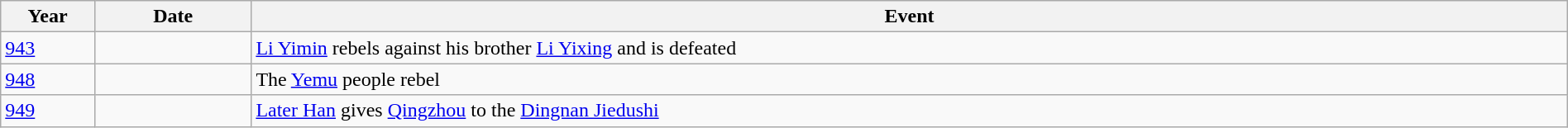<table class="wikitable" width="100%">
<tr>
<th style="width:6%">Year</th>
<th style="width:10%">Date</th>
<th>Event</th>
</tr>
<tr>
<td><a href='#'>943</a></td>
<td></td>
<td><a href='#'>Li Yimin</a> rebels against his brother <a href='#'>Li Yixing</a> and is defeated</td>
</tr>
<tr>
<td><a href='#'>948</a></td>
<td></td>
<td>The <a href='#'>Yemu</a> people rebel</td>
</tr>
<tr>
<td><a href='#'>949</a></td>
<td></td>
<td><a href='#'>Later Han</a> gives <a href='#'>Qingzhou</a> to the <a href='#'>Dingnan Jiedushi</a></td>
</tr>
</table>
